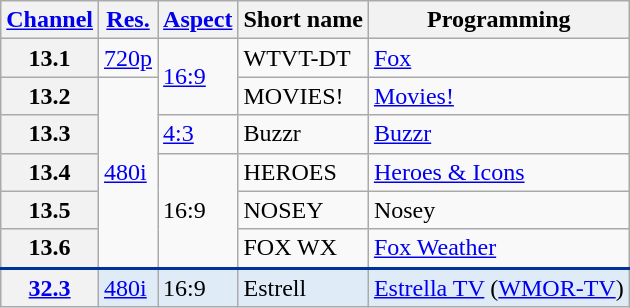<table class="wikitable">
<tr>
<th scope = "col"><a href='#'>Channel</a></th>
<th scope = "col"><a href='#'>Res.</a></th>
<th scope = "col"><a href='#'>Aspect</a></th>
<th scope = "col">Short name</th>
<th scope = "col">Programming</th>
</tr>
<tr>
<th scope = "row">13.1</th>
<td><a href='#'>720p</a></td>
<td rowspan=2><a href='#'>16:9</a></td>
<td>WTVT-DT</td>
<td><a href='#'>Fox</a></td>
</tr>
<tr>
<th scope = "row">13.2</th>
<td rowspan=5><a href='#'>480i</a></td>
<td>MOVIES!</td>
<td><a href='#'>Movies!</a></td>
</tr>
<tr>
<th scope = "row">13.3</th>
<td><a href='#'>4:3</a></td>
<td>Buzzr</td>
<td><a href='#'>Buzzr</a></td>
</tr>
<tr>
<th scope = "row">13.4</th>
<td rowspan=3>16:9</td>
<td>HEROES</td>
<td><a href='#'>Heroes & Icons</a></td>
</tr>
<tr>
<th scope = "row">13.5</th>
<td>NOSEY</td>
<td>Nosey</td>
</tr>
<tr>
<th scope = "row">13.6</th>
<td>FOX WX</td>
<td><a href='#'>Fox Weather</a></td>
</tr>
<tr style="background-color:#DFEBF6; border-top: 2px solid #003399;">
<th scope = "row"><a href='#'>32.3</a></th>
<td><a href='#'>480i</a></td>
<td>16:9</td>
<td>Estrell</td>
<td><a href='#'>Estrella TV</a> (<a href='#'>WMOR-TV</a>)</td>
</tr>
</table>
